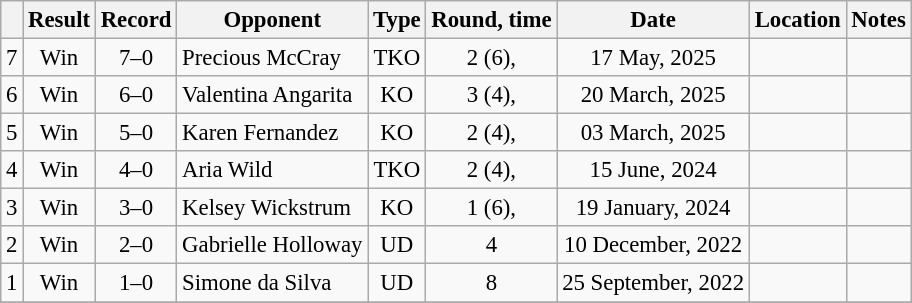<table class="wikitable" style="text-align:center; font-size:95%">
<tr>
<th></th>
<th>Result</th>
<th>Record</th>
<th>Opponent</th>
<th>Type</th>
<th>Round, time</th>
<th>Date</th>
<th>Location</th>
<th>Notes</th>
</tr>
<tr>
<td>7</td>
<td>Win</td>
<td>7–0</td>
<td style="text-align:left;"> Precious McCray</td>
<td>TKO</td>
<td>2 (6), </td>
<td>17 May, 2025</td>
<td style="text-align:left;"> </td>
<td align=left></td>
</tr>
<tr>
<td>6</td>
<td>Win</td>
<td>6–0</td>
<td style="text-align:left;"> Valentina Angarita</td>
<td>KO</td>
<td>3 (4), </td>
<td>20 March, 2025</td>
<td style="text-align:left;"> </td>
<td></td>
</tr>
<tr>
<td>5</td>
<td>Win</td>
<td>5–0</td>
<td style="text-align:left;"> Karen Fernandez</td>
<td>KO</td>
<td>2 (4), </td>
<td>03 March, 2025</td>
<td style="text-align:left;"> </td>
<td></td>
</tr>
<tr>
<td>4</td>
<td>Win</td>
<td>4–0</td>
<td style="text-align:left;"> Aria Wild</td>
<td>TKO</td>
<td>2 (4), </td>
<td>15 June, 2024</td>
<td style="text-align:left;"> </td>
<td align=left></td>
</tr>
<tr>
<td>3</td>
<td>Win</td>
<td>3–0</td>
<td style="text-align:left;"> Kelsey Wickstrum</td>
<td>KO</td>
<td>1 (6), </td>
<td>19 January, 2024</td>
<td style="text-align:left;"> </td>
<td></td>
</tr>
<tr>
<td>2</td>
<td>Win</td>
<td>2–0</td>
<td style="text-align:left;"> Gabrielle Holloway</td>
<td>UD</td>
<td>4</td>
<td>10 December, 2022</td>
<td style="text-align:left;"> </td>
<td></td>
</tr>
<tr>
<td>1</td>
<td>Win</td>
<td>1–0</td>
<td style="text-align:left;"> Simone da Silva</td>
<td>UD</td>
<td>8</td>
<td>25 September, 2022</td>
<td style="text-align:left;"> </td>
<td align=left></td>
</tr>
<tr>
</tr>
</table>
